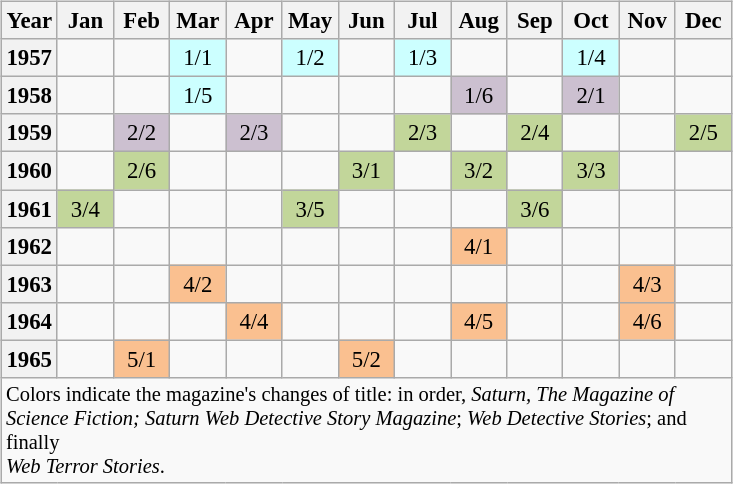<table class="wikitable" style="font-size:95%; text-align:center; float:right; margin-left:1em;">
<tr>
<th scope="col" style="width: 2em;">Year</th>
<th scope="col" style="width: 2em;">Jan</th>
<th scope="col" style="width: 2em;">Feb</th>
<th scope="col" style="width: 2em;">Mar</th>
<th scope="col" style="width: 2em;">Apr</th>
<th scope="col" style="width: 2em;">May</th>
<th scope="col" style="width: 2em;">Jun</th>
<th scope="col" style="width: 2em;">Jul</th>
<th scope="col" style="width: 2em;">Aug</th>
<th scope="col" style="width: 2em;">Sep</th>
<th scope="col" style="width: 2em;">Oct</th>
<th scope="col" style="width: 2em;">Nov</th>
<th scope="col" style="width: 2em;">Dec</th>
</tr>
<tr>
<th scope="row">1957</th>
<td></td>
<td></td>
<td bgcolor="#ccffff">1/1</td>
<td></td>
<td bgcolor="#ccffff">1/2</td>
<td></td>
<td bgcolor="#ccffff">1/3</td>
<td></td>
<td></td>
<td bgcolor="#ccffff">1/4</td>
<td></td>
<td></td>
</tr>
<tr>
<th scope="row">1958</th>
<td></td>
<td></td>
<td bgcolor="#ccffff">1/5</td>
<td></td>
<td></td>
<td></td>
<td></td>
<td bgcolor="#ccc0d0">1/6</td>
<td></td>
<td bgcolor="#ccc0d0">2/1</td>
<td></td>
<td></td>
</tr>
<tr>
<th scope="row">1959</th>
<td></td>
<td bgcolor="#ccc0d0">2/2</td>
<td></td>
<td bgcolor="#ccc0d0">2/3</td>
<td></td>
<td></td>
<td bgcolor="#c2d69a">2/3</td>
<td></td>
<td bgcolor="#c2d69a">2/4</td>
<td></td>
<td></td>
<td bgcolor="#c2d69a">2/5</td>
</tr>
<tr>
<th scope="row">1960</th>
<td></td>
<td bgcolor="#c2d69a">2/6</td>
<td></td>
<td></td>
<td></td>
<td bgcolor="#c2d69a">3/1</td>
<td></td>
<td bgcolor="#c2d69a">3/2</td>
<td></td>
<td bgcolor="#c2d69a">3/3</td>
<td></td>
<td></td>
</tr>
<tr>
<th scope="row">1961</th>
<td bgcolor="#c2d69a">3/4</td>
<td></td>
<td></td>
<td></td>
<td bgcolor="#c2d69a">3/5</td>
<td></td>
<td></td>
<td></td>
<td bgcolor="#c2d69a">3/6</td>
<td></td>
<td></td>
<td></td>
</tr>
<tr>
<th scope="row">1962</th>
<td></td>
<td></td>
<td></td>
<td></td>
<td></td>
<td></td>
<td></td>
<td bgcolor="#fac090">4/1</td>
<td></td>
<td></td>
<td></td>
<td></td>
</tr>
<tr>
<th scope="row">1963</th>
<td></td>
<td></td>
<td bgcolor="#fac090">4/2</td>
<td></td>
<td></td>
<td></td>
<td></td>
<td></td>
<td></td>
<td></td>
<td bgcolor="#fac090">4/3</td>
<td></td>
</tr>
<tr>
<th scope="row">1964</th>
<td></td>
<td></td>
<td></td>
<td bgcolor="#fac090">4/4</td>
<td></td>
<td></td>
<td></td>
<td bgcolor="#fac090">4/5</td>
<td></td>
<td></td>
<td bgcolor="#fac090">4/6</td>
<td></td>
</tr>
<tr>
<th scope="row">1965</th>
<td></td>
<td bgcolor="#fac090">5/1</td>
<td></td>
<td></td>
<td></td>
<td bgcolor="#fac090">5/2</td>
<td></td>
<td></td>
<td></td>
<td></td>
<td></td>
<td></td>
</tr>
<tr>
<td colspan="13" style="font-size:90%; text-align:left;">Colors indicate the magazine's changes of title: in order, <em>Saturn, The Magazine of<br>Science Fiction;</em> <em>Saturn Web Detective Story Magazine</em>; <em>Web Detective Stories</em>; and finally<br><em>Web Terror Stories</em>.</td>
</tr>
</table>
